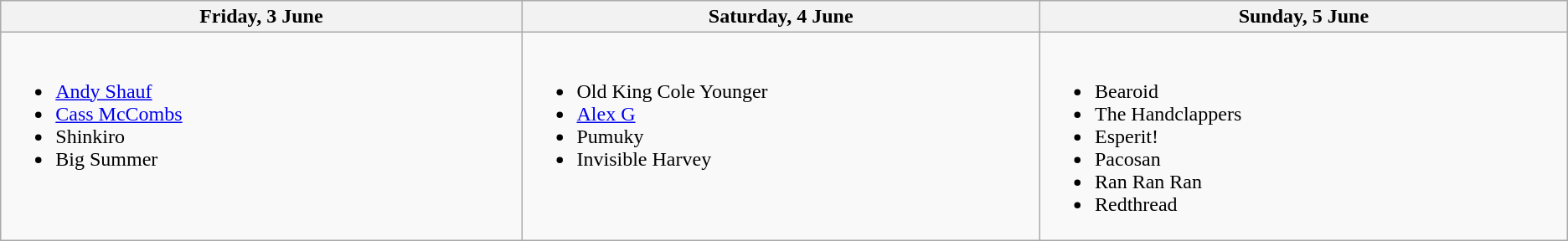<table class="wikitable">
<tr>
<th width="500">Friday, 3 June</th>
<th width="500">Saturday, 4 June</th>
<th width="500">Sunday, 5 June</th>
</tr>
<tr valign="top">
<td><br><ul><li><a href='#'>Andy Shauf</a></li><li><a href='#'>Cass McCombs</a></li><li>Shinkiro</li><li>Big Summer</li></ul></td>
<td><br><ul><li>Old King Cole Younger</li><li><a href='#'>Alex G</a></li><li>Pumuky</li><li>Invisible Harvey</li></ul></td>
<td><br><ul><li>Bearoid</li><li>The Handclappers</li><li>Esperit!</li><li>Pacosan</li><li>Ran Ran Ran</li><li>Redthread</li></ul></td>
</tr>
</table>
